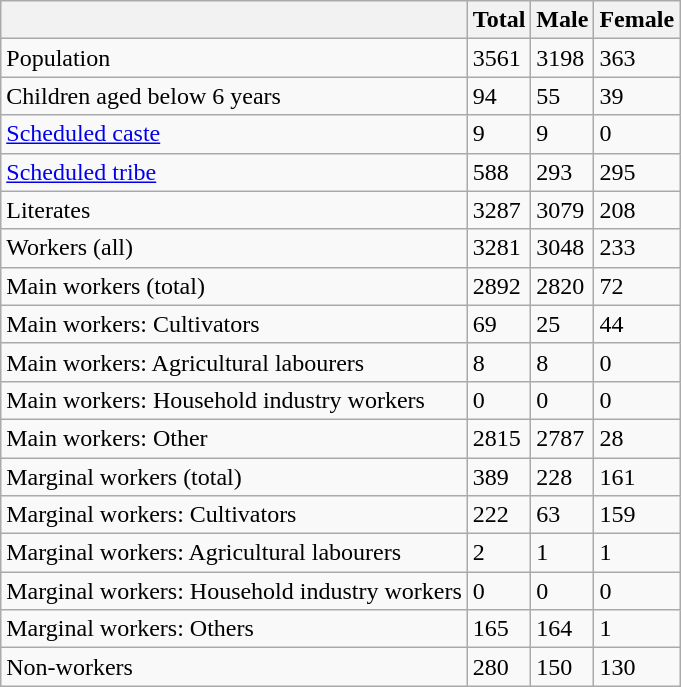<table class="wikitable sortable">
<tr>
<th></th>
<th>Total</th>
<th>Male</th>
<th>Female</th>
</tr>
<tr>
<td>Population</td>
<td>3561</td>
<td>3198</td>
<td>363</td>
</tr>
<tr>
<td>Children aged below 6 years</td>
<td>94</td>
<td>55</td>
<td>39</td>
</tr>
<tr>
<td><a href='#'>Scheduled caste</a></td>
<td>9</td>
<td>9</td>
<td>0</td>
</tr>
<tr>
<td><a href='#'>Scheduled tribe</a></td>
<td>588</td>
<td>293</td>
<td>295</td>
</tr>
<tr>
<td>Literates</td>
<td>3287</td>
<td>3079</td>
<td>208</td>
</tr>
<tr>
<td>Workers (all)</td>
<td>3281</td>
<td>3048</td>
<td>233</td>
</tr>
<tr>
<td>Main workers (total)</td>
<td>2892</td>
<td>2820</td>
<td>72</td>
</tr>
<tr>
<td>Main workers: Cultivators</td>
<td>69</td>
<td>25</td>
<td>44</td>
</tr>
<tr>
<td>Main workers: Agricultural labourers</td>
<td>8</td>
<td>8</td>
<td>0</td>
</tr>
<tr>
<td>Main workers: Household industry workers</td>
<td>0</td>
<td>0</td>
<td>0</td>
</tr>
<tr>
<td>Main workers: Other</td>
<td>2815</td>
<td>2787</td>
<td>28</td>
</tr>
<tr>
<td>Marginal workers (total)</td>
<td>389</td>
<td>228</td>
<td>161</td>
</tr>
<tr>
<td>Marginal workers: Cultivators</td>
<td>222</td>
<td>63</td>
<td>159</td>
</tr>
<tr>
<td>Marginal workers: Agricultural labourers</td>
<td>2</td>
<td>1</td>
<td>1</td>
</tr>
<tr>
<td>Marginal workers: Household industry workers</td>
<td>0</td>
<td>0</td>
<td>0</td>
</tr>
<tr>
<td>Marginal workers: Others</td>
<td>165</td>
<td>164</td>
<td>1</td>
</tr>
<tr>
<td>Non-workers</td>
<td>280</td>
<td>150</td>
<td>130</td>
</tr>
</table>
